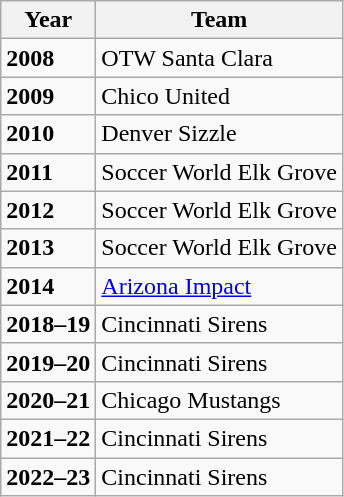<table class="wikitable">
<tr>
<th><strong>Year</strong></th>
<th>Team</th>
</tr>
<tr>
<td><strong>2008</strong></td>
<td>OTW Santa Clara</td>
</tr>
<tr>
<td><strong>2009</strong></td>
<td>Chico United</td>
</tr>
<tr>
<td><strong>2010</strong></td>
<td>Denver Sizzle</td>
</tr>
<tr>
<td><strong>2011</strong></td>
<td>Soccer World Elk Grove</td>
</tr>
<tr>
<td><strong>2012</strong></td>
<td>Soccer World Elk Grove</td>
</tr>
<tr>
<td><strong>2013</strong></td>
<td>Soccer World Elk Grove</td>
</tr>
<tr>
<td><strong>2014</strong></td>
<td><a href='#'>Arizona Impact</a></td>
</tr>
<tr>
<td><strong>2018–19</strong></td>
<td>Cincinnati Sirens</td>
</tr>
<tr>
<td><strong>2019–20</strong></td>
<td>Cincinnati Sirens</td>
</tr>
<tr>
<td><strong>2020–21</strong></td>
<td>Chicago Mustangs</td>
</tr>
<tr>
<td><strong>2021–22</strong></td>
<td>Cincinnati Sirens</td>
</tr>
<tr>
<td><strong>2022–23</strong></td>
<td>Cincinnati Sirens</td>
</tr>
</table>
